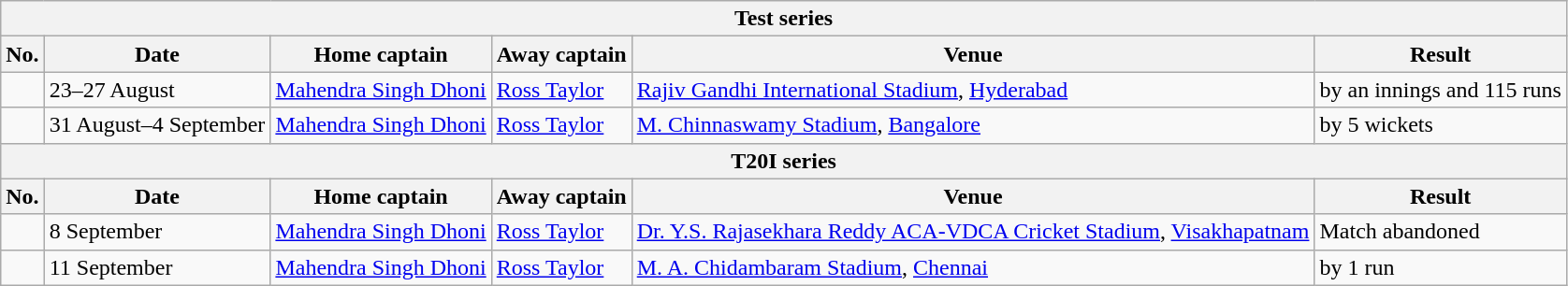<table class="wikitable">
<tr>
<th colspan="9">Test series</th>
</tr>
<tr>
<th>No.</th>
<th>Date</th>
<th>Home captain</th>
<th>Away captain</th>
<th>Venue</th>
<th>Result</th>
</tr>
<tr>
<td></td>
<td>23–27 August</td>
<td><a href='#'>Mahendra Singh Dhoni</a></td>
<td><a href='#'>Ross Taylor</a></td>
<td><a href='#'>Rajiv Gandhi International Stadium</a>, <a href='#'>Hyderabad</a></td>
<td> by an innings and 115 runs</td>
</tr>
<tr>
<td></td>
<td>31 August–4 September</td>
<td><a href='#'>Mahendra Singh Dhoni</a></td>
<td><a href='#'>Ross Taylor</a></td>
<td><a href='#'>M. Chinnaswamy Stadium</a>, <a href='#'>Bangalore</a></td>
<td> by 5 wickets</td>
</tr>
<tr>
<th colspan="9">T20I series</th>
</tr>
<tr>
<th>No.</th>
<th>Date</th>
<th>Home captain</th>
<th>Away captain</th>
<th>Venue</th>
<th>Result</th>
</tr>
<tr>
<td></td>
<td>8 September</td>
<td><a href='#'>Mahendra Singh Dhoni</a></td>
<td><a href='#'>Ross Taylor</a></td>
<td><a href='#'>Dr. Y.S. Rajasekhara Reddy ACA-VDCA Cricket Stadium</a>, <a href='#'>Visakhapatnam</a></td>
<td>Match abandoned</td>
</tr>
<tr>
<td></td>
<td>11 September</td>
<td><a href='#'>Mahendra Singh Dhoni</a></td>
<td><a href='#'>Ross Taylor</a></td>
<td><a href='#'>M. A. Chidambaram Stadium</a>, <a href='#'>Chennai</a></td>
<td> by 1 run</td>
</tr>
</table>
